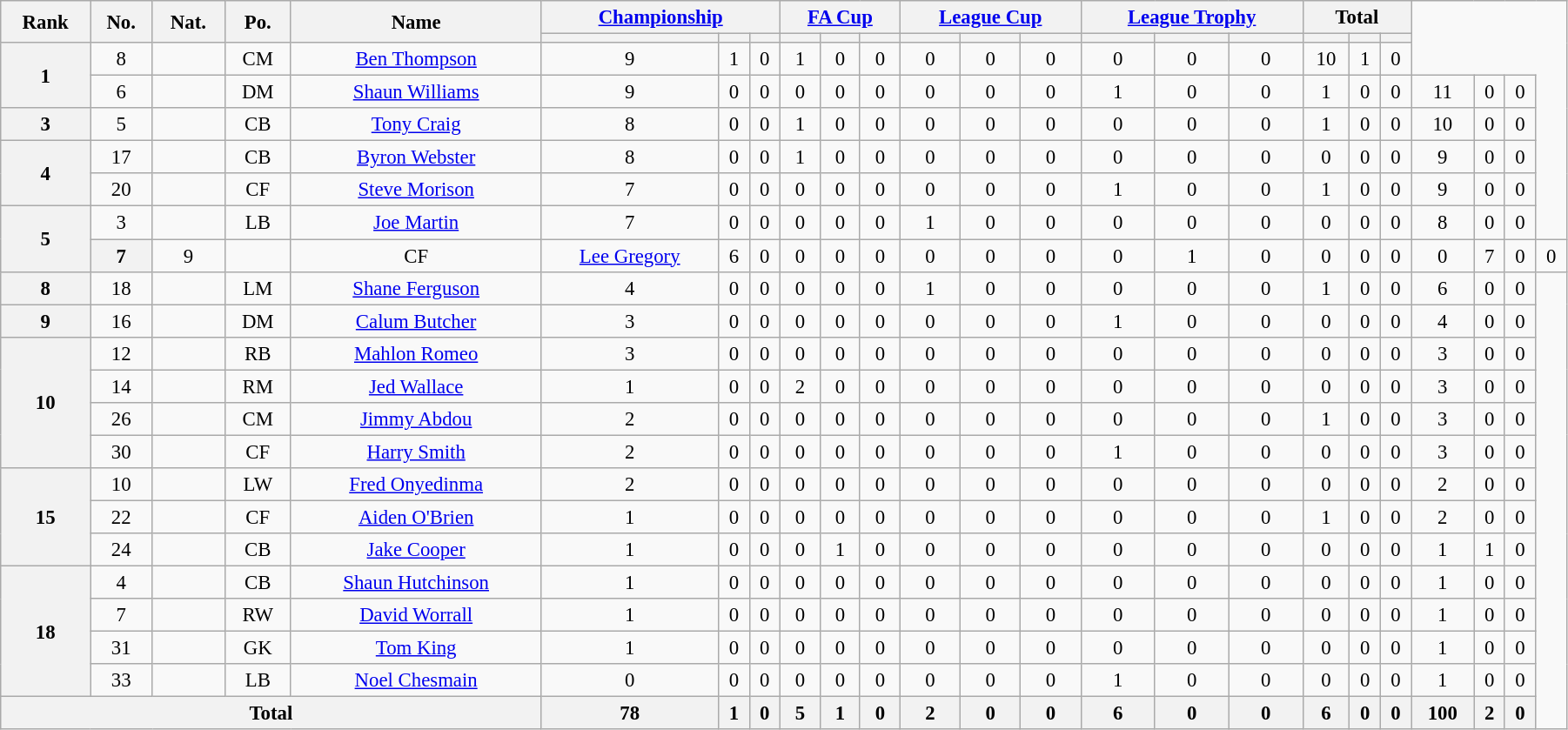<table class="wikitable" style="text-align:center; font-size:95%; width: 95%;">
<tr>
<th rowspan=2>Rank</th>
<th rowspan=2>No.</th>
<th rowspan=2>Nat.</th>
<th rowspan=2>Po.</th>
<th rowspan=2>Name</th>
<th colspan=3><a href='#'>Championship</a></th>
<th colspan=3><a href='#'>FA Cup</a></th>
<th colspan=3><a href='#'>League Cup</a></th>
<th colspan=3><a href='#'>League Trophy</a></th>
<th colspan=3>Total</th>
</tr>
<tr>
<th></th>
<th></th>
<th></th>
<th></th>
<th></th>
<th></th>
<th></th>
<th></th>
<th></th>
<th></th>
<th></th>
<th></th>
<th></th>
<th></th>
<th></th>
</tr>
<tr>
<th rowspan=2>1</th>
<td>8</td>
<td></td>
<td>CM</td>
<td><a href='#'>Ben Thompson</a></td>
<td>9</td>
<td>1</td>
<td>0</td>
<td>1</td>
<td>0</td>
<td>0</td>
<td>0</td>
<td>0</td>
<td>0</td>
<td>0</td>
<td>0</td>
<td>0</td>
<td>10</td>
<td>1</td>
<td>0</td>
</tr>
<tr>
<td>6</td>
<td></td>
<td>DM</td>
<td><a href='#'>Shaun Williams</a></td>
<td>9</td>
<td>0</td>
<td>0</td>
<td>0</td>
<td>0</td>
<td>0</td>
<td>0</td>
<td>0</td>
<td>0</td>
<td>1</td>
<td>0</td>
<td>0</td>
<td>1</td>
<td>0</td>
<td>0</td>
<td>11</td>
<td>0</td>
<td>0</td>
</tr>
<tr>
<th rowspan=1>3</th>
<td>5</td>
<td></td>
<td>CB</td>
<td><a href='#'>Tony Craig</a></td>
<td>8</td>
<td>0</td>
<td>0</td>
<td>1</td>
<td>0</td>
<td>0</td>
<td>0</td>
<td>0</td>
<td>0</td>
<td>0</td>
<td>0</td>
<td>0</td>
<td>1</td>
<td>0</td>
<td>0</td>
<td>10</td>
<td>0</td>
<td>0</td>
</tr>
<tr>
<th rowspan=2>4</th>
<td>17</td>
<td></td>
<td>CB</td>
<td><a href='#'>Byron Webster</a></td>
<td>8</td>
<td>0</td>
<td>0</td>
<td>1</td>
<td>0</td>
<td>0</td>
<td>0</td>
<td>0</td>
<td>0</td>
<td>0</td>
<td>0</td>
<td>0</td>
<td>0</td>
<td>0</td>
<td>0</td>
<td>9</td>
<td>0</td>
<td>0</td>
</tr>
<tr>
<td>20</td>
<td></td>
<td>CF</td>
<td><a href='#'>Steve Morison</a></td>
<td>7</td>
<td>0</td>
<td>0</td>
<td>0</td>
<td>0</td>
<td>0</td>
<td>0</td>
<td>0</td>
<td>0</td>
<td>1</td>
<td>0</td>
<td>0</td>
<td>1</td>
<td>0</td>
<td>0</td>
<td>9</td>
<td>0</td>
<td>0</td>
</tr>
<tr>
<th rowspan=2>5</th>
<td>3</td>
<td></td>
<td>LB</td>
<td><a href='#'>Joe Martin</a></td>
<td>7</td>
<td>0</td>
<td>0</td>
<td>0</td>
<td>0</td>
<td>0</td>
<td>1</td>
<td>0</td>
<td>0</td>
<td>0</td>
<td>0</td>
<td>0</td>
<td>0</td>
<td>0</td>
<td>0</td>
<td>8</td>
<td>0</td>
<td>0</td>
</tr>
<tr>
<th rowspan=1>7</th>
<td>9</td>
<td></td>
<td>CF</td>
<td><a href='#'>Lee Gregory</a></td>
<td>6</td>
<td>0</td>
<td>0</td>
<td>0</td>
<td>0</td>
<td>0</td>
<td>0</td>
<td>0</td>
<td>0</td>
<td>1</td>
<td>0</td>
<td>0</td>
<td>0</td>
<td>0</td>
<td>0</td>
<td>7</td>
<td>0</td>
<td>0</td>
</tr>
<tr>
<th rowspan=1>8</th>
<td>18</td>
<td></td>
<td>LM</td>
<td><a href='#'>Shane Ferguson</a></td>
<td>4</td>
<td>0</td>
<td>0</td>
<td>0</td>
<td>0</td>
<td>0</td>
<td>1</td>
<td>0</td>
<td>0</td>
<td>0</td>
<td>0</td>
<td>0</td>
<td>1</td>
<td>0</td>
<td>0</td>
<td>6</td>
<td>0</td>
<td>0</td>
</tr>
<tr>
<th rowspan=1>9</th>
<td>16</td>
<td></td>
<td>DM</td>
<td><a href='#'>Calum Butcher</a></td>
<td>3</td>
<td>0</td>
<td>0</td>
<td>0</td>
<td>0</td>
<td>0</td>
<td>0</td>
<td>0</td>
<td>0</td>
<td>1</td>
<td>0</td>
<td>0</td>
<td>0</td>
<td>0</td>
<td>0</td>
<td>4</td>
<td>0</td>
<td>0</td>
</tr>
<tr>
<th rowspan=4>10</th>
<td>12</td>
<td></td>
<td>RB</td>
<td><a href='#'>Mahlon Romeo</a></td>
<td>3</td>
<td>0</td>
<td>0</td>
<td>0</td>
<td>0</td>
<td>0</td>
<td>0</td>
<td>0</td>
<td>0</td>
<td>0</td>
<td>0</td>
<td>0</td>
<td>0</td>
<td>0</td>
<td>0</td>
<td>3</td>
<td>0</td>
<td>0</td>
</tr>
<tr>
<td>14</td>
<td></td>
<td>RM</td>
<td><a href='#'>Jed Wallace</a></td>
<td>1</td>
<td>0</td>
<td>0</td>
<td>2</td>
<td>0</td>
<td>0</td>
<td>0</td>
<td>0</td>
<td>0</td>
<td>0</td>
<td>0</td>
<td>0</td>
<td>0</td>
<td>0</td>
<td>0</td>
<td>3</td>
<td>0</td>
<td>0</td>
</tr>
<tr>
<td>26</td>
<td></td>
<td>CM</td>
<td><a href='#'>Jimmy Abdou</a></td>
<td>2</td>
<td>0</td>
<td>0</td>
<td>0</td>
<td>0</td>
<td>0</td>
<td>0</td>
<td>0</td>
<td>0</td>
<td>0</td>
<td>0</td>
<td>0</td>
<td>1</td>
<td>0</td>
<td>0</td>
<td>3</td>
<td>0</td>
<td>0</td>
</tr>
<tr>
<td>30</td>
<td></td>
<td>CF</td>
<td><a href='#'>Harry Smith</a></td>
<td>2</td>
<td>0</td>
<td>0</td>
<td>0</td>
<td>0</td>
<td>0</td>
<td>0</td>
<td>0</td>
<td>0</td>
<td>1</td>
<td>0</td>
<td>0</td>
<td>0</td>
<td>0</td>
<td>0</td>
<td>3</td>
<td>0</td>
<td>0</td>
</tr>
<tr>
<th rowspan=3>15</th>
<td>10</td>
<td></td>
<td>LW</td>
<td><a href='#'>Fred Onyedinma</a></td>
<td>2</td>
<td>0</td>
<td>0</td>
<td>0</td>
<td>0</td>
<td>0</td>
<td>0</td>
<td>0</td>
<td>0</td>
<td>0</td>
<td>0</td>
<td>0</td>
<td>0</td>
<td>0</td>
<td>0</td>
<td>2</td>
<td>0</td>
<td>0</td>
</tr>
<tr>
<td>22</td>
<td></td>
<td>CF</td>
<td><a href='#'>Aiden O'Brien</a></td>
<td>1</td>
<td>0</td>
<td>0</td>
<td>0</td>
<td>0</td>
<td>0</td>
<td>0</td>
<td>0</td>
<td>0</td>
<td>0</td>
<td>0</td>
<td>0</td>
<td>1</td>
<td>0</td>
<td>0</td>
<td>2</td>
<td>0</td>
<td>0</td>
</tr>
<tr>
<td>24</td>
<td></td>
<td>CB</td>
<td><a href='#'>Jake Cooper</a></td>
<td>1</td>
<td>0</td>
<td>0</td>
<td>0</td>
<td>1</td>
<td>0</td>
<td>0</td>
<td>0</td>
<td>0</td>
<td>0</td>
<td>0</td>
<td>0</td>
<td>0</td>
<td>0</td>
<td>0</td>
<td>1</td>
<td>1</td>
<td>0</td>
</tr>
<tr>
<th rowspan=4>18</th>
<td>4</td>
<td></td>
<td>CB</td>
<td><a href='#'>Shaun Hutchinson</a></td>
<td>1</td>
<td>0</td>
<td>0</td>
<td>0</td>
<td>0</td>
<td>0</td>
<td>0</td>
<td>0</td>
<td>0</td>
<td>0</td>
<td>0</td>
<td>0</td>
<td>0</td>
<td>0</td>
<td>0</td>
<td>1</td>
<td>0</td>
<td>0</td>
</tr>
<tr>
<td>7</td>
<td></td>
<td>RW</td>
<td><a href='#'>David Worrall</a></td>
<td>1</td>
<td>0</td>
<td>0</td>
<td>0</td>
<td>0</td>
<td>0</td>
<td>0</td>
<td>0</td>
<td>0</td>
<td>0</td>
<td>0</td>
<td>0</td>
<td>0</td>
<td>0</td>
<td>0</td>
<td>1</td>
<td>0</td>
<td>0</td>
</tr>
<tr>
<td>31</td>
<td></td>
<td>GK</td>
<td><a href='#'>Tom King</a></td>
<td>1</td>
<td>0</td>
<td>0</td>
<td>0</td>
<td>0</td>
<td>0</td>
<td>0</td>
<td>0</td>
<td>0</td>
<td>0</td>
<td>0</td>
<td>0</td>
<td>0</td>
<td>0</td>
<td>0</td>
<td>1</td>
<td>0</td>
<td>0</td>
</tr>
<tr>
<td>33</td>
<td></td>
<td>LB</td>
<td><a href='#'>Noel Chesmain</a></td>
<td>0</td>
<td>0</td>
<td>0</td>
<td>0</td>
<td>0</td>
<td>0</td>
<td>0</td>
<td>0</td>
<td>0</td>
<td>1</td>
<td>0</td>
<td>0</td>
<td>0</td>
<td>0</td>
<td>0</td>
<td>1</td>
<td>0</td>
<td>0</td>
</tr>
<tr>
<th colspan=5>Total</th>
<th>78</th>
<th>1</th>
<th>0</th>
<th>5</th>
<th>1</th>
<th>0</th>
<th>2</th>
<th>0</th>
<th>0</th>
<th>6</th>
<th>0</th>
<th>0</th>
<th>6</th>
<th>0</th>
<th>0</th>
<th>100</th>
<th>2</th>
<th>0</th>
</tr>
</table>
